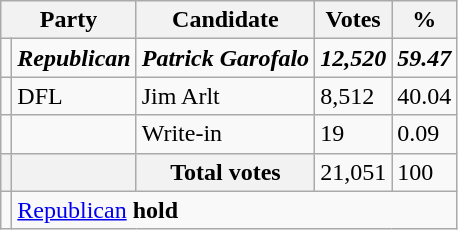<table class="wikitable">
<tr>
<th colspan="2">Party</th>
<th>Candidate</th>
<th>Votes</th>
<th>%</th>
</tr>
<tr>
<td></td>
<td><strong><em>Republican</em></strong></td>
<td><strong><em>Patrick Garofalo</em></strong></td>
<td><strong><em>12,520</em></strong></td>
<td><strong><em>59.47</em></strong></td>
</tr>
<tr>
<td></td>
<td>DFL</td>
<td>Jim Arlt</td>
<td>8,512</td>
<td>40.04</td>
</tr>
<tr>
<td></td>
<td></td>
<td>Write-in</td>
<td>19</td>
<td>0.09</td>
</tr>
<tr>
<th></th>
<th></th>
<th>Total votes</th>
<td>21,051</td>
<td>100</td>
</tr>
<tr>
<td></td>
<td colspan="4"><a href='#'>Republican</a> <strong>hold</strong></td>
</tr>
</table>
